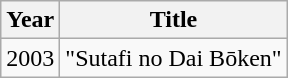<table class="wikitable">
<tr>
<th>Year</th>
<th>Title</th>
</tr>
<tr>
<td>2003</td>
<td>"Sutafi no Dai Bōken"</td>
</tr>
</table>
